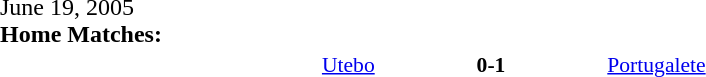<table width=100% cellspacing=1>
<tr>
<th width=20%></th>
<th width=12%></th>
<th width=20%></th>
<th></th>
</tr>
<tr>
<td>June 19, 2005<br><strong>Home Matches:</strong></td>
</tr>
<tr style=font-size:90%>
<td align=right><a href='#'>Utebo</a></td>
<td align=center><strong>0-1</strong></td>
<td><a href='#'>Portugalete</a></td>
</tr>
</table>
